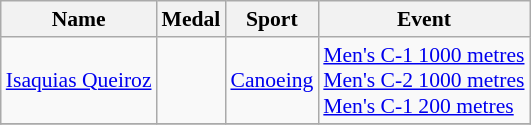<table class="wikitable" style="font-size:90%">
<tr>
<th>Name</th>
<th>Medal</th>
<th>Sport</th>
<th>Event</th>
</tr>
<tr>
<td><a href='#'>Isaquias Queiroz</a></td>
<td><br><br></td>
<td><a href='#'>Canoeing</a></td>
<td><a href='#'>Men's C-1 1000 metres</a><br><a href='#'>Men's C-2 1000 metres</a><br><a href='#'>Men's C-1 200 metres</a></td>
</tr>
<tr>
</tr>
</table>
